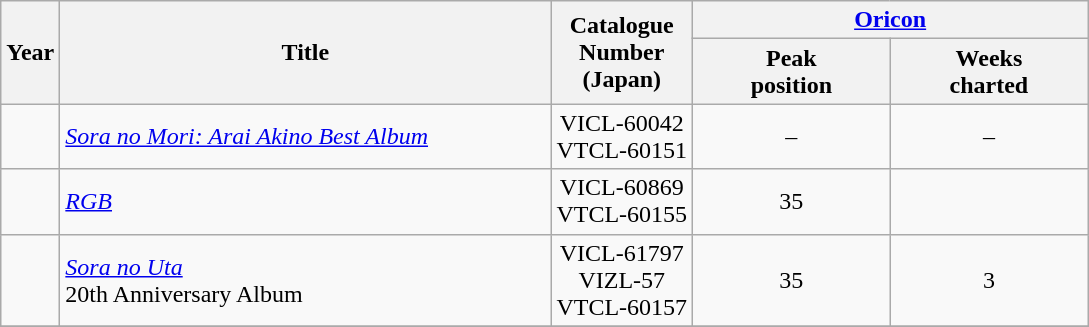<table class="wikitable plainrowheaders" style="text-align:center">
<tr>
<th rowspan=2; style="width:2em;">Year</th>
<th rowspan=2; style="width:20em;">Title</th>
<th rowspan=2;>Catalogue <br> Number <br>(Japan)</th>
<th colspan=2; style="width:16em;"><a href='#'>Oricon</a><br></th>
</tr>
<tr>
<th style="width:6em;">Peak<br>position</th>
<th style="width:6em;">Weeks<br> charted</th>
</tr>
<tr>
<td></td>
<td align=left><em><a href='#'>Sora no Mori: Arai Akino Best Album</a></em> </td>
<td>VICL-60042<br>VTCL-60151</td>
<td>–</td>
<td>–</td>
</tr>
<tr>
<td></td>
<td align=left><em><a href='#'>RGB</a></em></td>
<td>VICL-60869<br>VTCL-60155</td>
<td>35</td>
<td> </td>
</tr>
<tr>
<td></td>
<td align=left><em><a href='#'>Sora no Uta</a></em><br>20th Anniversary Album</td>
<td>VICL-61797<br>VIZL-57<br>VTCL-60157</td>
<td>35</td>
<td>3</td>
</tr>
<tr>
</tr>
</table>
